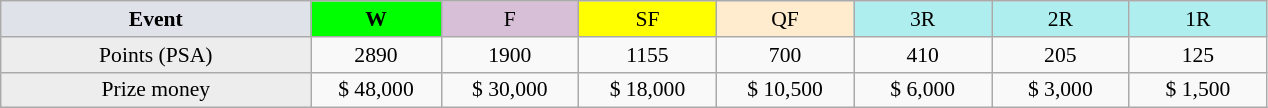<table class=wikitable style=font-size:90%;text-align:center>
<tr>
<td width=200 colspan=1 bgcolor=#dfe2e9><strong>Event</strong></td>
<td width=80 bgcolor=lime><strong>W</strong></td>
<td width=85 bgcolor=#D8BFD8>F</td>
<td width=85 bgcolor=#FFFF00>SF</td>
<td width=85 bgcolor=#ffebcd>QF</td>
<td width=85 bgcolor=#afeeee>3R</td>
<td width=85 bgcolor=#afeeee>2R</td>
<td width=85 bgcolor=#afeeee>1R</td>
</tr>
<tr>
<td bgcolor=#EDEDED>Points (PSA)</td>
<td>2890</td>
<td>1900</td>
<td>1155</td>
<td>700</td>
<td>410</td>
<td>205</td>
<td>125</td>
</tr>
<tr>
<td bgcolor=#EDEDED>Prize money</td>
<td>$ 48,000</td>
<td>$ 30,000</td>
<td>$ 18,000</td>
<td>$ 10,500</td>
<td>$ 6,000</td>
<td>$ 3,000</td>
<td>$ 1,500</td>
</tr>
</table>
